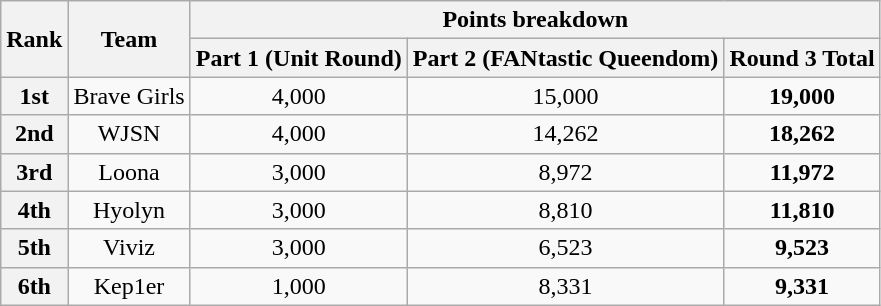<table class="wikitable plainrowheaders sortable" style="text-align:center">
<tr>
<th scope="col" rowspan="2">Rank</th>
<th scope="col" rowspan="2">Team</th>
<th scope="col" colspan="3">Points breakdown</th>
</tr>
<tr>
<th scope="col">Part 1 (Unit Round)</th>
<th scope="col">Part 2 (FANtastic Queendom)</th>
<th scope="col">Round 3 Total</th>
</tr>
<tr>
<th scope="row" style="text-align:center"><strong>1st</strong></th>
<td>Brave Girls</td>
<td>4,000</td>
<td>15,000</td>
<td><strong>19,000</strong></td>
</tr>
<tr>
<th scope="row" style="text-align:center"><strong>2nd</strong></th>
<td>WJSN</td>
<td>4,000</td>
<td>14,262</td>
<td><strong>18,262</strong></td>
</tr>
<tr>
<th scope="row" style="text-align:center"><strong>3rd</strong></th>
<td>Loona</td>
<td>3,000</td>
<td>8,972</td>
<td><strong>11,972</strong></td>
</tr>
<tr>
<th scope="row" style="text-align:center"><strong>4th</strong></th>
<td>Hyolyn</td>
<td>3,000</td>
<td>8,810</td>
<td><strong>11,810</strong></td>
</tr>
<tr>
<th scope="row" style="text-align:center"><strong>5th</strong></th>
<td>Viviz</td>
<td>3,000</td>
<td>6,523</td>
<td><strong>9,523</strong></td>
</tr>
<tr>
<th scope="row" style="text-align:center"><strong>6th</strong></th>
<td>Kep1er</td>
<td>1,000</td>
<td>8,331</td>
<td><strong>9,331</strong></td>
</tr>
</table>
